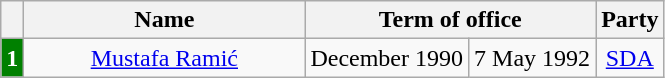<table class="wikitable" style="text-align:center">
<tr>
<th></th>
<th width=180>Name<br></th>
<th colspan=2>Term of office</th>
<th>Party</th>
</tr>
<tr>
<th style="background:green; color:white;">1</th>
<td><a href='#'>Mustafa Ramić</a></td>
<td>December 1990</td>
<td>7 May 1992</td>
<td><a href='#'>SDA</a></td>
</tr>
</table>
